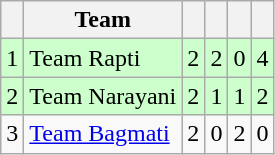<table class="wikitable">
<tr>
<th></th>
<th>Team</th>
<th></th>
<th></th>
<th></th>
<th></th>
</tr>
<tr style="background:#cfc">
<td>1</td>
<td>Team Rapti</td>
<td>2</td>
<td>2</td>
<td>0</td>
<td>4</td>
</tr>
<tr style="background:#cfc">
<td>2</td>
<td>Team Narayani</td>
<td>2</td>
<td>1</td>
<td>1</td>
<td>2</td>
</tr>
<tr>
<td>3</td>
<td><a href='#'>Team Bagmati</a></td>
<td>2</td>
<td>0</td>
<td>2</td>
<td>0</td>
</tr>
</table>
